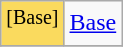<table class="wikitable">
<tr>
<td style="background:#fada5e; text-align:center;"><sup>[Base]</sup></td>
<td><a href='#'>Base</a></td>
</tr>
<tr>
</tr>
</table>
